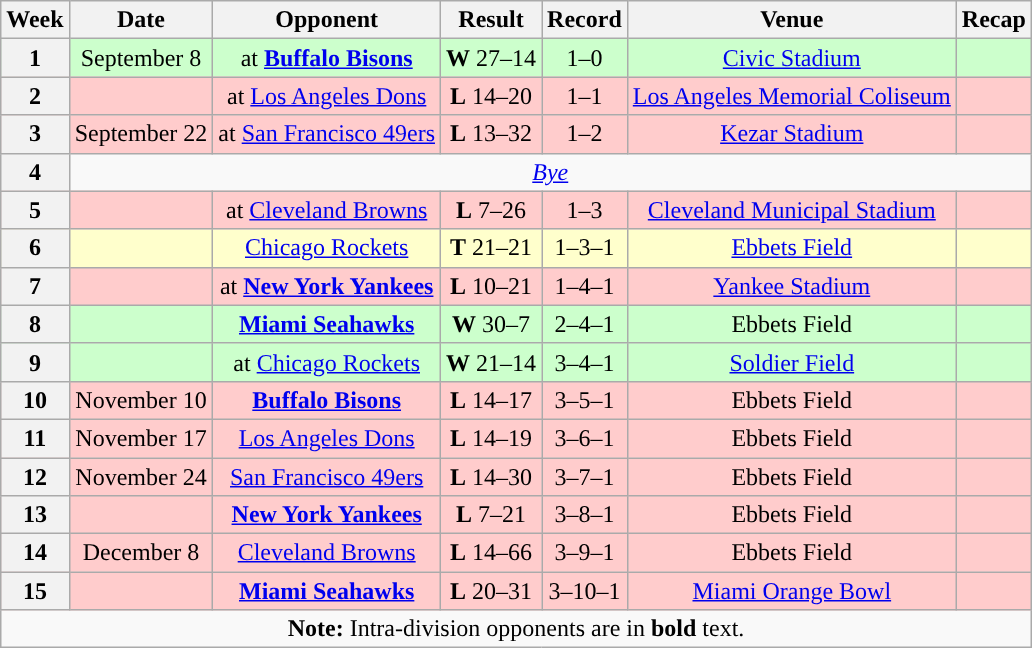<table class="wikitable" style="text-align:center">
<tr>
<th>Week</th>
<th>Date</th>
<th>Opponent</th>
<th>Result</th>
<th>Record</th>
<th>Venue</th>
<th>Recap</th>
</tr>
<tr style="background:#cfc">
<th>1</th>
<td>September 8</td>
<td>at <strong><a href='#'>Buffalo Bisons</a></strong></td>
<td><strong>W</strong> 27–14</td>
<td>1–0</td>
<td><a href='#'>Civic Stadium</a></td>
<td></td>
</tr>
<tr style="background:#fcc">
<th>2</th>
<td></td>
<td>at <a href='#'>Los Angeles Dons</a></td>
<td><strong>L</strong> 14–20</td>
<td>1–1</td>
<td><a href='#'>Los Angeles Memorial Coliseum</a></td>
<td></td>
</tr>
<tr style="background:#fcc">
<th>3</th>
<td>September 22</td>
<td>at <a href='#'>San Francisco 49ers</a></td>
<td><strong>L</strong> 13–32</td>
<td>1–2</td>
<td><a href='#'>Kezar Stadium</a></td>
<td></td>
</tr>
<tr>
<th>4</th>
<td colspan=6 align=center><em><a href='#'>Bye</a></em></td>
</tr>
<tr style="background:#fcc">
<th>5</th>
<td></td>
<td>at <a href='#'>Cleveland Browns</a></td>
<td><strong>L</strong> 7–26</td>
<td>1–3</td>
<td><a href='#'>Cleveland Municipal Stadium</a></td>
<td></td>
</tr>
<tr style="background:#ffc">
<th>6</th>
<td></td>
<td><a href='#'>Chicago Rockets</a></td>
<td><strong>T</strong> 21–21</td>
<td>1–3–1</td>
<td><a href='#'>Ebbets Field</a></td>
<td></td>
</tr>
<tr style="background:#fcc">
<th>7</th>
<td></td>
<td>at <strong><a href='#'>New York Yankees</a></strong></td>
<td><strong>L</strong> 10–21</td>
<td>1–4–1</td>
<td><a href='#'>Yankee Stadium</a></td>
<td></td>
</tr>
<tr style="background:#cfc">
<th>8</th>
<td></td>
<td><strong><a href='#'>Miami Seahawks</a></strong></td>
<td><strong>W</strong> 30–7</td>
<td>2–4–1</td>
<td>Ebbets Field</td>
<td></td>
</tr>
<tr style="background:#cfc">
<th>9</th>
<td></td>
<td>at <a href='#'>Chicago Rockets</a></td>
<td><strong>W</strong> 21–14</td>
<td>3–4–1</td>
<td><a href='#'>Soldier Field</a></td>
<td></td>
</tr>
<tr style="background:#fcc">
<th>10</th>
<td>November 10</td>
<td><strong><a href='#'>Buffalo Bisons</a></strong></td>
<td><strong>L</strong> 14–17</td>
<td>3–5–1</td>
<td>Ebbets Field</td>
<td></td>
</tr>
<tr style="background:#fcc">
<th>11</th>
<td>November 17</td>
<td><a href='#'>Los Angeles Dons</a></td>
<td><strong>L</strong> 14–19</td>
<td>3–6–1</td>
<td>Ebbets Field</td>
<td></td>
</tr>
<tr style="background:#fcc">
<th>12</th>
<td>November 24</td>
<td><a href='#'>San Francisco 49ers</a></td>
<td><strong>L</strong> 14–30</td>
<td>3–7–1</td>
<td>Ebbets Field</td>
<td></td>
</tr>
<tr style="background:#fcc">
<th>13</th>
<td></td>
<td><strong><a href='#'>New York Yankees</a></strong></td>
<td><strong>L</strong> 7–21</td>
<td>3–8–1</td>
<td>Ebbets Field</td>
<td></td>
</tr>
<tr style="background:#fcc">
<th>14</th>
<td>December 8</td>
<td><a href='#'>Cleveland Browns</a></td>
<td><strong>L</strong> 14–66</td>
<td>3–9–1</td>
<td>Ebbets Field</td>
<td></td>
</tr>
<tr style="background:#fcc">
<th>15</th>
<td></td>
<td><strong><a href='#'>Miami Seahawks</a></strong></td>
<td><strong>L</strong> 20–31</td>
<td>3–10–1</td>
<td><a href='#'>Miami Orange Bowl</a></td>
<td></td>
</tr>
<tr>
<td colspan="8"><strong>Note:</strong> Intra-division opponents are in <strong>bold</strong> text.</td>
</tr>
</table>
